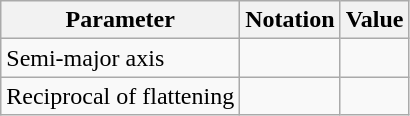<table class="wikitable">
<tr>
<th>Parameter</th>
<th>Notation</th>
<th>Value</th>
</tr>
<tr>
<td>Semi-major axis</td>
<td></td>
<td></td>
</tr>
<tr>
<td>Reciprocal of flattening</td>
<td></td>
<td></td>
</tr>
</table>
